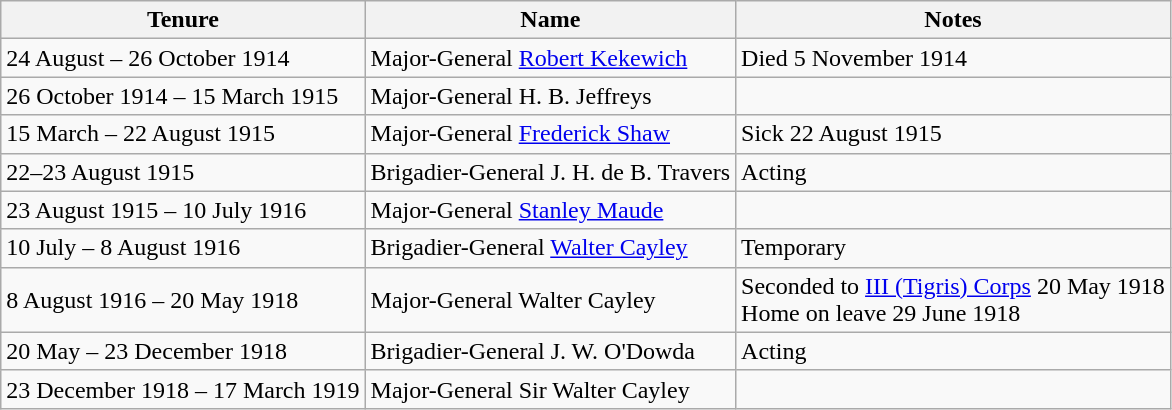<table class="wikitable">
<tr>
<th style=>Tenure</th>
<th style=>Name</th>
<th style=>Notes</th>
</tr>
<tr>
<td>24 August – 26 October 1914</td>
<td>Major-General <a href='#'>Robert Kekewich</a></td>
<td>Died 5 November 1914</td>
</tr>
<tr>
<td>26 October 1914 – 15 March 1915</td>
<td>Major-General H. B. Jeffreys</td>
</tr>
<tr>
<td>15 March – 22 August 1915</td>
<td>Major-General <a href='#'>Frederick Shaw</a></td>
<td>Sick 22 August 1915</td>
</tr>
<tr>
<td>22–23 August 1915</td>
<td>Brigadier-General J. H. de B. Travers</td>
<td>Acting</td>
</tr>
<tr>
<td>23 August 1915 – 10 July 1916</td>
<td>Major-General <a href='#'>Stanley Maude</a></td>
</tr>
<tr>
<td>10 July – 8 August 1916</td>
<td>Brigadier-General <a href='#'>Walter Cayley</a></td>
<td>Temporary</td>
</tr>
<tr>
<td>8 August 1916 – 20 May 1918</td>
<td>Major-General Walter Cayley</td>
<td>Seconded to <a href='#'>III (Tigris) Corps</a> 20 May 1918<br>Home on leave 29 June 1918</td>
</tr>
<tr>
<td>20 May – 23 December 1918</td>
<td>Brigadier-General J. W. O'Dowda</td>
<td>Acting</td>
</tr>
<tr>
<td>23 December 1918 – 17 March 1919</td>
<td>Major-General Sir Walter Cayley</td>
</tr>
</table>
